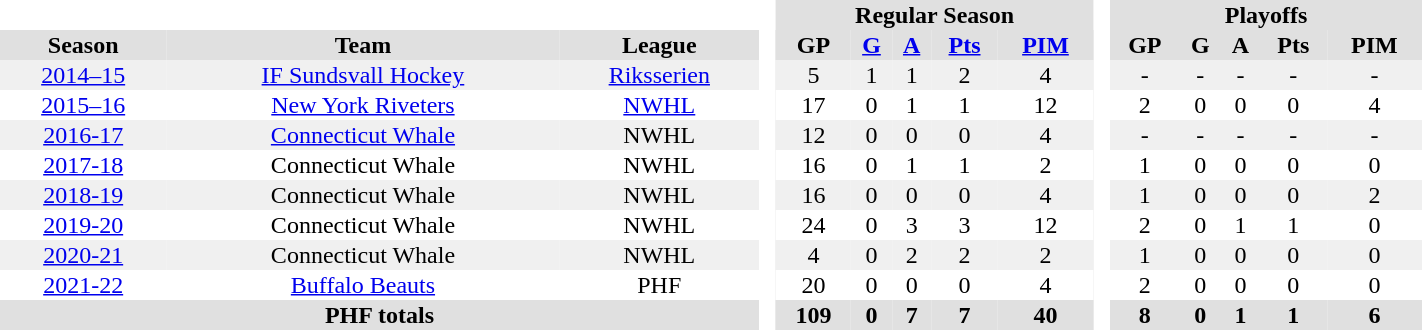<table border="0" cellpadding="1" cellspacing="0" style="text-align:center; width:75%">
<tr bgcolor="#e0e0e0">
<th colspan="3"  bgcolor="#ffffff"> </th>
<th rowspan="99" bgcolor="#ffffff"> </th>
<th colspan="5">Regular Season</th>
<th rowspan="99" bgcolor="#ffffff"> </th>
<th colspan="5">Playoffs</th>
</tr>
<tr bgcolor="#e0e0e0">
<th>Season</th>
<th>Team</th>
<th>League</th>
<th>GP</th>
<th><a href='#'>G</a></th>
<th><a href='#'>A</a></th>
<th><a href='#'>Pts</a></th>
<th><a href='#'>PIM</a></th>
<th>GP</th>
<th>G</th>
<th>A</th>
<th>Pts</th>
<th>PIM</th>
</tr>
<tr bgcolor="#f0f0f0">
<td><a href='#'>2014–15</a></td>
<td><a href='#'>IF Sundsvall Hockey</a></td>
<td><a href='#'>Riksserien</a></td>
<td>5</td>
<td>1</td>
<td>1</td>
<td>2</td>
<td>4</td>
<td>-</td>
<td>-</td>
<td>-</td>
<td>-</td>
<td>-</td>
</tr>
<tr>
<td><a href='#'>2015–16</a></td>
<td><a href='#'>New York Riveters</a></td>
<td><a href='#'>NWHL</a></td>
<td>17</td>
<td>0</td>
<td>1</td>
<td>1</td>
<td>12</td>
<td>2</td>
<td>0</td>
<td>0</td>
<td>0</td>
<td>4</td>
</tr>
<tr bgcolor="#f0f0f0">
<td><a href='#'>2016-17</a></td>
<td><a href='#'>Connecticut Whale</a></td>
<td>NWHL</td>
<td>12</td>
<td>0</td>
<td>0</td>
<td>0</td>
<td>4</td>
<td>-</td>
<td>-</td>
<td>-</td>
<td>-</td>
<td>-</td>
</tr>
<tr>
<td><a href='#'>2017-18</a></td>
<td>Connecticut Whale</td>
<td>NWHL</td>
<td>16</td>
<td>0</td>
<td>1</td>
<td>1</td>
<td>2</td>
<td>1</td>
<td>0</td>
<td>0</td>
<td>0</td>
<td>0</td>
</tr>
<tr bgcolor="#f0f0f0">
<td><a href='#'>2018-19</a></td>
<td>Connecticut Whale</td>
<td>NWHL</td>
<td>16</td>
<td>0</td>
<td>0</td>
<td>0</td>
<td>4</td>
<td>1</td>
<td>0</td>
<td>0</td>
<td>0</td>
<td>2</td>
</tr>
<tr>
<td><a href='#'>2019-20</a></td>
<td>Connecticut Whale</td>
<td>NWHL</td>
<td>24</td>
<td>0</td>
<td>3</td>
<td>3</td>
<td>12</td>
<td>2</td>
<td>0</td>
<td>1</td>
<td>1</td>
<td>0</td>
</tr>
<tr bgcolor="#f0f0f0">
<td><a href='#'>2020-21</a></td>
<td>Connecticut Whale</td>
<td>NWHL</td>
<td>4</td>
<td>0</td>
<td>2</td>
<td>2</td>
<td>2</td>
<td>1</td>
<td>0</td>
<td>0</td>
<td>0</td>
<td>0</td>
</tr>
<tr>
<td><a href='#'>2021-22</a></td>
<td><a href='#'>Buffalo Beauts</a></td>
<td>PHF</td>
<td>20</td>
<td>0</td>
<td>0</td>
<td>0</td>
<td>4</td>
<td>2</td>
<td>0</td>
<td>0</td>
<td>0</td>
<td>0</td>
</tr>
<tr bgcolor="#e0e0e0">
<th colspan="3">PHF totals</th>
<th>109</th>
<th>0</th>
<th>7</th>
<th>7</th>
<th>40</th>
<th>8</th>
<th>0</th>
<th>1</th>
<th>1</th>
<th>6</th>
</tr>
</table>
